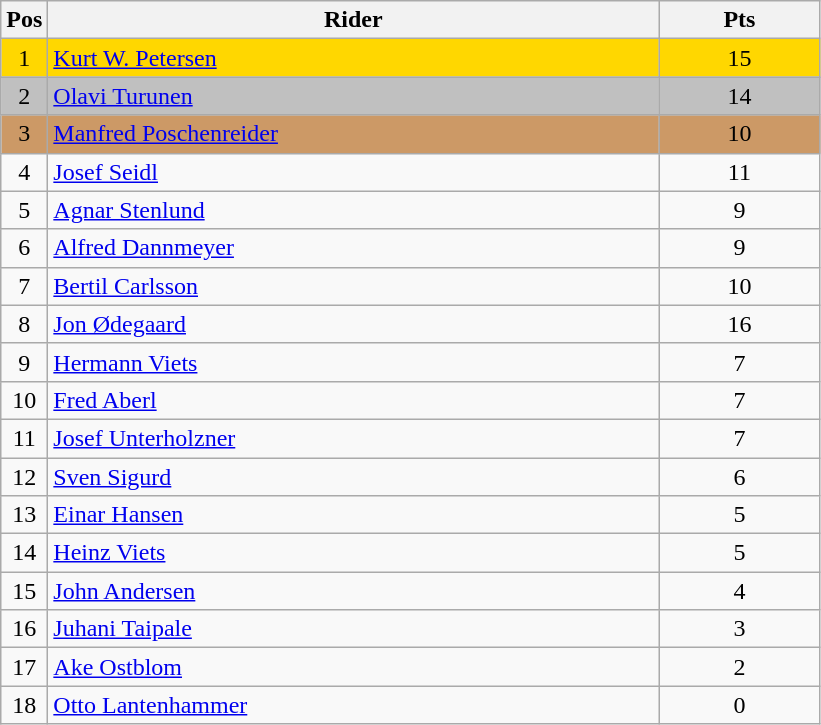<table class="wikitable" style="font-size: 100%">
<tr>
<th width=20>Pos</th>
<th width=400>Rider</th>
<th width=100>Pts</th>
</tr>
<tr align=center style="background-color: gold;">
<td>1</td>
<td align="left"> <a href='#'>Kurt W. Petersen</a></td>
<td>15</td>
</tr>
<tr align=center style="background-color: silver;">
<td>2</td>
<td align="left"> <a href='#'>Olavi Turunen</a></td>
<td>14</td>
</tr>
<tr align=center style="background-color: #cc9966;">
<td>3</td>
<td align="left"> <a href='#'>Manfred Poschenreider</a></td>
<td>10</td>
</tr>
<tr align=center>
<td>4</td>
<td align="left"> <a href='#'>Josef Seidl</a></td>
<td>11</td>
</tr>
<tr align=center>
<td>5</td>
<td align="left"> <a href='#'>Agnar Stenlund </a></td>
<td>9</td>
</tr>
<tr align=center>
<td>6</td>
<td align="left"> <a href='#'>Alfred Dannmeyer</a></td>
<td>9</td>
</tr>
<tr align=center>
<td>7</td>
<td align="left"> <a href='#'>Bertil Carlsson</a></td>
<td>10</td>
</tr>
<tr align=center>
<td>8</td>
<td align="left"> <a href='#'>Jon Ødegaard</a></td>
<td>16</td>
</tr>
<tr align=center>
<td>9</td>
<td align="left"> <a href='#'>Hermann Viets</a></td>
<td>7</td>
</tr>
<tr align=center>
<td>10</td>
<td align="left"> <a href='#'>Fred Aberl</a></td>
<td>7</td>
</tr>
<tr align=center>
<td>11</td>
<td align="left"> <a href='#'>Josef Unterholzner</a></td>
<td>7</td>
</tr>
<tr align=center>
<td>12</td>
<td align="left"> <a href='#'>Sven Sigurd</a></td>
<td>6</td>
</tr>
<tr align=center>
<td>13</td>
<td align="left"> <a href='#'>Einar Hansen</a></td>
<td>5</td>
</tr>
<tr align=center>
<td>14</td>
<td align="left"> <a href='#'>Heinz Viets</a></td>
<td>5</td>
</tr>
<tr align=center>
<td>15</td>
<td align="left"> <a href='#'>John Andersen</a></td>
<td>4</td>
</tr>
<tr align=center>
<td>16</td>
<td align="left"> <a href='#'>Juhani Taipale</a></td>
<td>3</td>
</tr>
<tr align=center>
<td>17</td>
<td align="left"> <a href='#'>Ake Ostblom</a></td>
<td>2</td>
</tr>
<tr align=center>
<td>18</td>
<td align="left"> <a href='#'>Otto Lantenhammer</a></td>
<td>0</td>
</tr>
</table>
